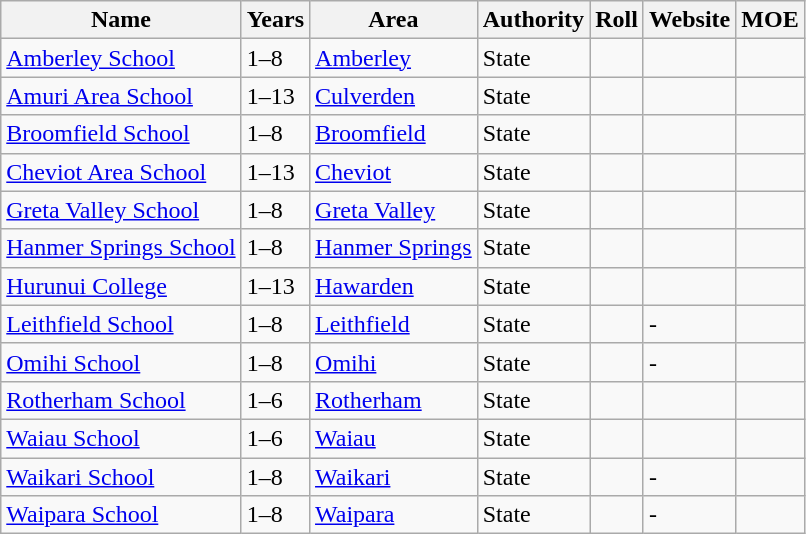<table class="wikitable sortable">
<tr>
<th>Name</th>
<th>Years</th>
<th>Area</th>
<th>Authority</th>
<th>Roll</th>
<th>Website</th>
<th>MOE</th>
</tr>
<tr>
<td><a href='#'>Amberley School</a></td>
<td>1–8</td>
<td><a href='#'>Amberley</a></td>
<td>State</td>
<td></td>
<td></td>
<td></td>
</tr>
<tr>
<td><a href='#'>Amuri Area School</a></td>
<td>1–13</td>
<td><a href='#'>Culverden</a></td>
<td>State</td>
<td></td>
<td></td>
<td></td>
</tr>
<tr>
<td><a href='#'>Broomfield School</a></td>
<td>1–8</td>
<td><a href='#'>Broomfield</a></td>
<td>State</td>
<td></td>
<td></td>
<td></td>
</tr>
<tr>
<td><a href='#'>Cheviot Area School</a></td>
<td>1–13</td>
<td><a href='#'>Cheviot</a></td>
<td>State</td>
<td></td>
<td></td>
<td></td>
</tr>
<tr>
<td><a href='#'>Greta Valley School</a></td>
<td>1–8</td>
<td><a href='#'>Greta Valley</a></td>
<td>State</td>
<td></td>
<td></td>
<td></td>
</tr>
<tr>
<td><a href='#'>Hanmer Springs School</a></td>
<td>1–8</td>
<td><a href='#'>Hanmer Springs</a></td>
<td>State</td>
<td></td>
<td></td>
<td></td>
</tr>
<tr>
<td><a href='#'>Hurunui College</a></td>
<td>1–13</td>
<td><a href='#'>Hawarden</a></td>
<td>State</td>
<td></td>
<td></td>
<td></td>
</tr>
<tr>
<td><a href='#'>Leithfield School</a></td>
<td>1–8</td>
<td><a href='#'>Leithfield</a></td>
<td>State</td>
<td></td>
<td>-</td>
<td></td>
</tr>
<tr>
<td><a href='#'>Omihi School</a></td>
<td>1–8</td>
<td><a href='#'>Omihi</a></td>
<td>State</td>
<td></td>
<td>-</td>
<td></td>
</tr>
<tr>
<td><a href='#'>Rotherham School</a></td>
<td>1–6</td>
<td><a href='#'>Rotherham</a></td>
<td>State</td>
<td></td>
<td></td>
<td></td>
</tr>
<tr>
<td><a href='#'>Waiau School</a></td>
<td>1–6</td>
<td><a href='#'>Waiau</a></td>
<td>State</td>
<td></td>
<td></td>
<td></td>
</tr>
<tr>
<td><a href='#'>Waikari School</a></td>
<td>1–8</td>
<td><a href='#'>Waikari</a></td>
<td>State</td>
<td></td>
<td>-</td>
<td></td>
</tr>
<tr>
<td><a href='#'>Waipara School</a></td>
<td>1–8</td>
<td><a href='#'>Waipara</a></td>
<td>State</td>
<td></td>
<td>-</td>
<td></td>
</tr>
</table>
